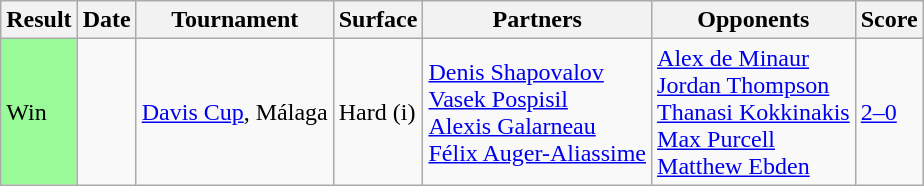<table class="wikitable">
<tr>
<th>Result</th>
<th>Date</th>
<th>Tournament</th>
<th>Surface</th>
<th>Partners</th>
<th>Opponents</th>
<th class="unsortable">Score</th>
</tr>
<tr>
<td bgcolor=98FB98>Win</td>
<td><a href='#'></a></td>
<td><a href='#'>Davis Cup</a>, Málaga</td>
<td>Hard (i)</td>
<td> <a href='#'>Denis Shapovalov</a> <br> <a href='#'>Vasek Pospisil</a> <br> <a href='#'>Alexis Galarneau</a> <br> <a href='#'>Félix Auger-Aliassime</a></td>
<td> <a href='#'>Alex de Minaur</a> <br> <a href='#'>Jordan Thompson</a><br> <a href='#'>Thanasi Kokkinakis</a><br> <a href='#'>Max Purcell</a><br> <a href='#'>Matthew Ebden</a></td>
<td><a href='#'>2–0</a></td>
</tr>
</table>
